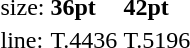<table style="margin-left:40px;">
<tr>
<td>size:</td>
<td><strong>36pt</strong></td>
<td><strong>42pt</strong></td>
</tr>
<tr>
<td>line:</td>
<td>T.4436</td>
<td>T.5196</td>
</tr>
</table>
